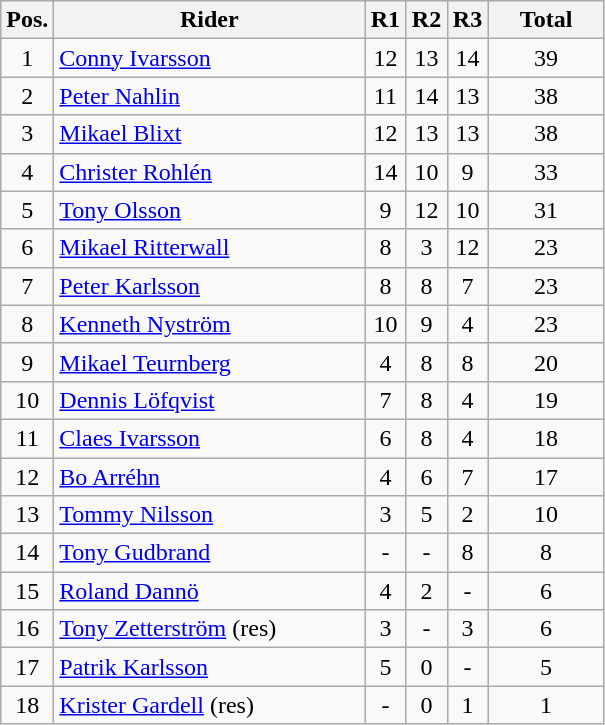<table class=wikitable>
<tr>
<th width=25px>Pos.</th>
<th width=200px>Rider</th>
<th width=20px>R1</th>
<th width=20px>R2</th>
<th width=20px>R3</th>
<th width=70px>Total</th>
</tr>
<tr align=center >
<td>1</td>
<td align=left><a href='#'>Conny Ivarsson</a></td>
<td>12</td>
<td>13</td>
<td>14</td>
<td>39</td>
</tr>
<tr align=center >
<td>2</td>
<td align=left><a href='#'>Peter Nahlin</a></td>
<td>11</td>
<td>14</td>
<td>13</td>
<td>38</td>
</tr>
<tr align=center >
<td>3</td>
<td align=left><a href='#'>Mikael Blixt</a></td>
<td>12</td>
<td>13</td>
<td>13</td>
<td>38</td>
</tr>
<tr align=center >
<td>4</td>
<td align=left><a href='#'>Christer Rohlén</a></td>
<td>14</td>
<td>10</td>
<td>9</td>
<td>33</td>
</tr>
<tr align=center>
<td>5</td>
<td align=left><a href='#'>Tony Olsson</a></td>
<td>9</td>
<td>12</td>
<td>10</td>
<td>31</td>
</tr>
<tr align=center>
<td>6</td>
<td align=left><a href='#'>Mikael Ritterwall</a></td>
<td>8</td>
<td>3</td>
<td>12</td>
<td>23</td>
</tr>
<tr align=center>
<td>7</td>
<td align=left><a href='#'>Peter Karlsson</a></td>
<td>8</td>
<td>8</td>
<td>7</td>
<td>23</td>
</tr>
<tr align=center>
<td>8</td>
<td align=left><a href='#'>Kenneth Nyström</a></td>
<td>10</td>
<td>9</td>
<td>4</td>
<td>23</td>
</tr>
<tr align=center>
<td>9</td>
<td align=left><a href='#'>Mikael Teurnberg</a></td>
<td>4</td>
<td>8</td>
<td>8</td>
<td>20</td>
</tr>
<tr align=center>
<td>10</td>
<td align=left><a href='#'>Dennis Löfqvist</a></td>
<td>7</td>
<td>8</td>
<td>4</td>
<td>19</td>
</tr>
<tr align=center>
<td>11</td>
<td align=left><a href='#'>Claes Ivarsson</a></td>
<td>6</td>
<td>8</td>
<td>4</td>
<td>18</td>
</tr>
<tr align=center>
<td>12</td>
<td align=left><a href='#'>Bo Arréhn</a></td>
<td>4</td>
<td>6</td>
<td>7</td>
<td>17</td>
</tr>
<tr align=center>
<td>13</td>
<td align=left><a href='#'>Tommy Nilsson</a></td>
<td>3</td>
<td>5</td>
<td>2</td>
<td>10</td>
</tr>
<tr align=center>
<td>14</td>
<td align=left><a href='#'>Tony Gudbrand</a></td>
<td>-</td>
<td>-</td>
<td>8</td>
<td>8</td>
</tr>
<tr align=center>
<td>15</td>
<td align=left><a href='#'>Roland Dannö</a></td>
<td>4</td>
<td>2</td>
<td>-</td>
<td>6</td>
</tr>
<tr align=center>
<td>16</td>
<td align=left><a href='#'>Tony Zetterström</a> (res)</td>
<td>3</td>
<td>-</td>
<td>3</td>
<td>6</td>
</tr>
<tr align=center>
<td>17</td>
<td align=left><a href='#'>Patrik Karlsson</a></td>
<td>5</td>
<td>0</td>
<td>-</td>
<td>5</td>
</tr>
<tr align=center>
<td>18</td>
<td align=left><a href='#'>Krister Gardell</a> (res)</td>
<td>-</td>
<td>0</td>
<td>1</td>
<td>1</td>
</tr>
</table>
